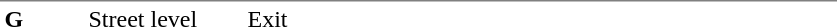<table table border=0 cellspacing=0 cellpadding=3>
<tr>
<td style="border-top:solid 1px gray;" width=50 valign=top><strong>G</strong></td>
<td style="border-top:solid 1px gray;" width=100 valign=top>Street level</td>
<td style="border-top:solid 1px gray;" width=390 valign=top>Exit</td>
</tr>
</table>
